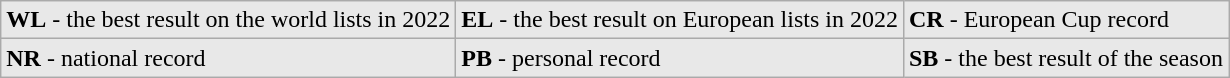<table class = wikitable>
<tr bgcolor=e8e8e8>
<td><strong>WL</strong> - the best result on the world lists in 2022</td>
<td><strong>EL</strong> - the best result on European lists in 2022</td>
<td><strong>CR</strong> - European Cup record</td>
</tr>
<tr bgcolor=e8e8e8>
<td><strong>NR</strong> - national record</td>
<td><strong>PB</strong> - personal record</td>
<td><strong>SB</strong> - the best result of the season</td>
</tr>
</table>
